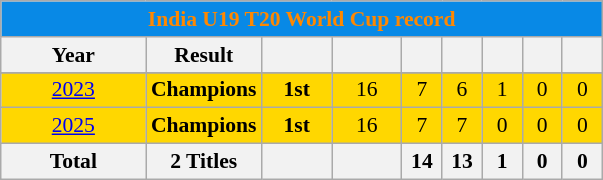<table class="wikitable" style="font-size:90%; text-align:center;">
<tr>
<th style="background:#0889e6; color:#FF8800; text-align:center;" colspan=9>India U19 T20 World Cup record</th>
</tr>
<tr>
<th width="90">Year</th>
<th>Result</th>
<th width="40"></th>
<th width="40"></th>
<th width="20"></th>
<th width="20"></th>
<th width="20"></th>
<th width="20"></th>
<th width="20"></th>
</tr>
<tr>
</tr>
<tr bgcolor=gold>
<td> <a href='#'>2023</a></td>
<td><strong>Champions</strong></td>
<td><strong>1st</strong></td>
<td>16</td>
<td>7</td>
<td>6</td>
<td>1</td>
<td>0</td>
<td>0</td>
</tr>
<tr bgcolor=gold>
<td> <a href='#'>2025</a></td>
<td><strong>Champions</strong></td>
<td><strong>1st</strong></td>
<td>16</td>
<td>7</td>
<td>7</td>
<td>0</td>
<td>0</td>
<td>0</td>
</tr>
<tr>
<th>Total</th>
<th>2 Titles</th>
<th></th>
<th></th>
<th>14</th>
<th>13</th>
<th>1</th>
<th>0</th>
<th>0</th>
</tr>
</table>
